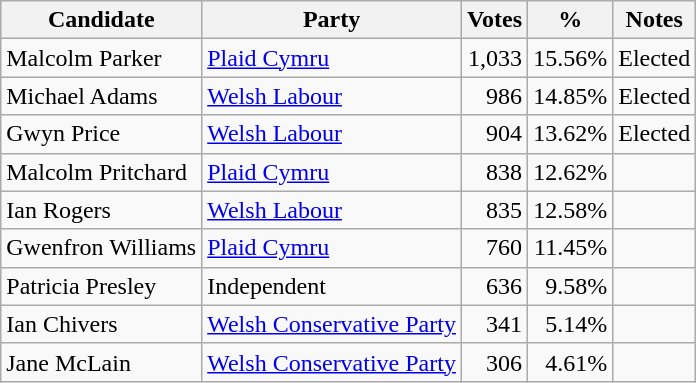<table class=wikitable style=text-align:right>
<tr>
<th>Candidate</th>
<th>Party</th>
<th>Votes</th>
<th>%</th>
<th>Notes</th>
</tr>
<tr>
<td align=left>Malcolm Parker</td>
<td align=left><a href='#'>Plaid Cymru</a></td>
<td>1,033</td>
<td>15.56%</td>
<td align=left>Elected</td>
</tr>
<tr>
<td align=left>Michael Adams</td>
<td align=left><a href='#'>Welsh Labour</a></td>
<td>986</td>
<td>14.85%</td>
<td align=left>Elected</td>
</tr>
<tr>
<td align=left>Gwyn Price</td>
<td align=left><a href='#'>Welsh Labour</a></td>
<td>904</td>
<td>13.62%</td>
<td align=left>Elected</td>
</tr>
<tr>
<td align=left>Malcolm Pritchard</td>
<td align=left><a href='#'>Plaid Cymru</a></td>
<td>838</td>
<td>12.62%</td>
<td></td>
</tr>
<tr>
<td align=left>Ian Rogers</td>
<td align=left><a href='#'>Welsh Labour</a></td>
<td>835</td>
<td>12.58%</td>
<td></td>
</tr>
<tr>
<td align=left>Gwenfron Williams</td>
<td align=left><a href='#'>Plaid Cymru</a></td>
<td>760</td>
<td>11.45%</td>
<td></td>
</tr>
<tr>
<td align=left>Patricia Presley</td>
<td align=left>Independent</td>
<td>636</td>
<td>9.58%</td>
<td></td>
</tr>
<tr>
<td align=left>Ian Chivers</td>
<td align=left><a href='#'>Welsh Conservative Party</a></td>
<td>341</td>
<td>5.14%</td>
<td></td>
</tr>
<tr>
<td align=left>Jane McLain</td>
<td align=left><a href='#'>Welsh Conservative Party</a></td>
<td>306</td>
<td>4.61%</td>
<td></td>
</tr>
</table>
